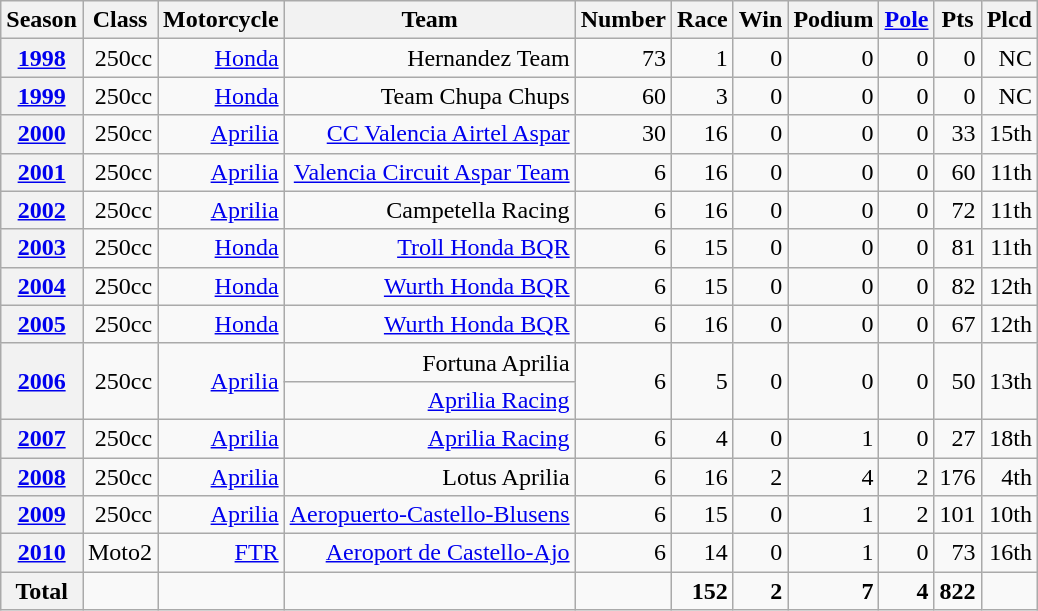<table class="wikitable">
<tr>
<th>Season</th>
<th>Class</th>
<th>Motorcycle</th>
<th>Team</th>
<th>Number</th>
<th>Race</th>
<th>Win</th>
<th>Podium</th>
<th><a href='#'>Pole</a></th>
<th>Pts</th>
<th>Plcd</th>
</tr>
<tr align="right">
<th><a href='#'>1998</a></th>
<td>250cc</td>
<td><a href='#'>Honda</a></td>
<td>Hernandez Team</td>
<td>73</td>
<td>1</td>
<td>0</td>
<td>0</td>
<td>0</td>
<td>0</td>
<td>NC</td>
</tr>
<tr align="right">
<th><a href='#'>1999</a></th>
<td>250cc</td>
<td><a href='#'>Honda</a></td>
<td>Team Chupa Chups</td>
<td>60</td>
<td>3</td>
<td>0</td>
<td>0</td>
<td>0</td>
<td>0</td>
<td>NC</td>
</tr>
<tr align="right">
<th><a href='#'>2000</a></th>
<td>250cc</td>
<td><a href='#'>Aprilia</a></td>
<td><a href='#'>CC Valencia Airtel Aspar</a></td>
<td>30</td>
<td>16</td>
<td>0</td>
<td>0</td>
<td>0</td>
<td>33</td>
<td>15th</td>
</tr>
<tr align="right">
<th><a href='#'>2001</a></th>
<td>250cc</td>
<td><a href='#'>Aprilia</a></td>
<td><a href='#'>Valencia Circuit Aspar Team</a></td>
<td>6</td>
<td>16</td>
<td>0</td>
<td>0</td>
<td>0</td>
<td>60</td>
<td>11th</td>
</tr>
<tr align="right">
<th><a href='#'>2002</a></th>
<td>250cc</td>
<td><a href='#'>Aprilia</a></td>
<td>Campetella Racing</td>
<td>6</td>
<td>16</td>
<td>0</td>
<td>0</td>
<td>0</td>
<td>72</td>
<td>11th</td>
</tr>
<tr align="right">
<th><a href='#'>2003</a></th>
<td>250cc</td>
<td><a href='#'>Honda</a></td>
<td><a href='#'>Troll Honda BQR</a></td>
<td>6</td>
<td>15</td>
<td>0</td>
<td>0</td>
<td>0</td>
<td>81</td>
<td>11th</td>
</tr>
<tr align="right">
<th><a href='#'>2004</a></th>
<td>250cc</td>
<td><a href='#'>Honda</a></td>
<td><a href='#'>Wurth Honda BQR</a></td>
<td>6</td>
<td>15</td>
<td>0</td>
<td>0</td>
<td>0</td>
<td>82</td>
<td>12th</td>
</tr>
<tr align="right">
<th><a href='#'>2005</a></th>
<td>250cc</td>
<td><a href='#'>Honda</a></td>
<td><a href='#'>Wurth Honda BQR</a></td>
<td>6</td>
<td>16</td>
<td>0</td>
<td>0</td>
<td>0</td>
<td>67</td>
<td>12th</td>
</tr>
<tr align="right">
<th rowspan=2><a href='#'>2006</a></th>
<td rowspan=2>250cc</td>
<td rowspan=2><a href='#'>Aprilia</a></td>
<td>Fortuna Aprilia</td>
<td rowspan=2>6</td>
<td rowspan=2>5</td>
<td rowspan=2>0</td>
<td rowspan=2>0</td>
<td rowspan=2>0</td>
<td rowspan=2>50</td>
<td rowspan=2>13th</td>
</tr>
<tr align="right">
<td><a href='#'>Aprilia Racing</a></td>
</tr>
<tr align="right">
<th><a href='#'>2007</a></th>
<td>250cc</td>
<td><a href='#'>Aprilia</a></td>
<td><a href='#'>Aprilia Racing</a></td>
<td>6</td>
<td>4</td>
<td>0</td>
<td>1</td>
<td>0</td>
<td>27</td>
<td>18th</td>
</tr>
<tr align="right">
<th><a href='#'>2008</a></th>
<td>250cc</td>
<td><a href='#'>Aprilia</a></td>
<td>Lotus Aprilia</td>
<td>6</td>
<td>16</td>
<td>2</td>
<td>4</td>
<td>2</td>
<td>176</td>
<td>4th</td>
</tr>
<tr align="right">
<th><a href='#'>2009</a></th>
<td>250cc</td>
<td><a href='#'>Aprilia</a></td>
<td><a href='#'>Aeropuerto-Castello-Blusens</a></td>
<td>6</td>
<td>15</td>
<td>0</td>
<td>1</td>
<td>2</td>
<td>101</td>
<td>10th</td>
</tr>
<tr align="right">
<th><a href='#'>2010</a></th>
<td>Moto2</td>
<td><a href='#'>FTR</a></td>
<td><a href='#'>Aeroport de Castello-Ajo</a></td>
<td>6</td>
<td>14</td>
<td>0</td>
<td>1</td>
<td>0</td>
<td>73</td>
<td>16th</td>
</tr>
<tr align="right">
<th>Total</th>
<td></td>
<td></td>
<td></td>
<td></td>
<td><strong>152</strong></td>
<td><strong>2</strong></td>
<td><strong>7</strong></td>
<td><strong>4</strong></td>
<td><strong>822</strong></td>
<td></td>
</tr>
</table>
